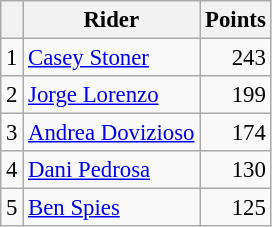<table class="wikitable" style="font-size: 95%;">
<tr>
<th></th>
<th>Rider</th>
<th>Points</th>
</tr>
<tr>
<td align=center>1</td>
<td> <a href='#'>Casey Stoner</a></td>
<td align=right>243</td>
</tr>
<tr>
<td align=center>2</td>
<td> <a href='#'>Jorge Lorenzo</a></td>
<td align=right>199</td>
</tr>
<tr>
<td align=center>3</td>
<td> <a href='#'>Andrea Dovizioso</a></td>
<td align=right>174</td>
</tr>
<tr>
<td align=center>4</td>
<td> <a href='#'>Dani Pedrosa</a></td>
<td align=right>130</td>
</tr>
<tr>
<td align=center>5</td>
<td> <a href='#'>Ben Spies</a></td>
<td align=right>125</td>
</tr>
</table>
